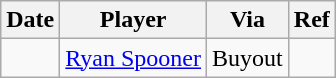<table class="wikitable">
<tr>
<th>Date</th>
<th>Player</th>
<th>Via</th>
<th>Ref</th>
</tr>
<tr>
<td></td>
<td><a href='#'>Ryan Spooner</a></td>
<td>Buyout</td>
<td></td>
</tr>
</table>
